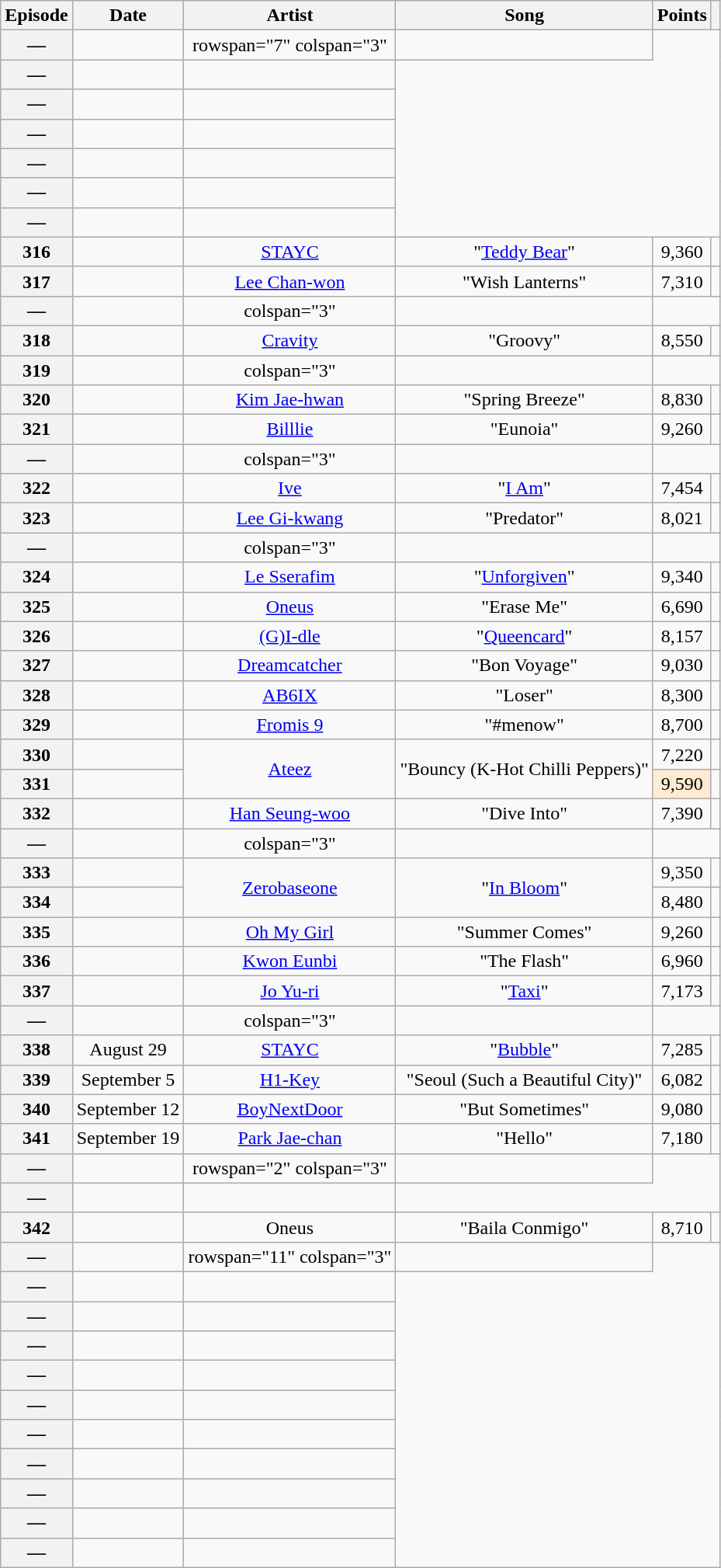<table class="wikitable sortable plainrowheaders" style=text-align:center>
<tr>
<th scope="col">Episode</th>
<th scope="col">Date</th>
<th scope="col">Artist</th>
<th scope="col">Song</th>
<th scope="col">Points</th>
<th class="unsortable"></th>
</tr>
<tr>
<th scope="row">—</th>
<td></td>
<td>rowspan="7" colspan="3" </td>
<td></td>
</tr>
<tr>
<th scope="row">—</th>
<td></td>
<td></td>
</tr>
<tr>
<th scope="row">—</th>
<td></td>
<td></td>
</tr>
<tr>
<th scope="row">—</th>
<td></td>
<td></td>
</tr>
<tr>
<th scope="row">—</th>
<td></td>
<td></td>
</tr>
<tr>
<th scope="row">—</th>
<td></td>
<td></td>
</tr>
<tr>
<th scope="row">—</th>
<td></td>
<td></td>
</tr>
<tr>
<th scope="row">316</th>
<td></td>
<td><a href='#'>STAYC</a></td>
<td>"<a href='#'>Teddy Bear</a>"</td>
<td>9,360</td>
<td></td>
</tr>
<tr>
<th scope="row">317</th>
<td></td>
<td><a href='#'>Lee Chan-won</a></td>
<td>"Wish Lanterns"</td>
<td>7,310</td>
<td></td>
</tr>
<tr>
<th scope="row">—</th>
<td></td>
<td>colspan="3" </td>
<td></td>
</tr>
<tr>
<th scope="row">318</th>
<td></td>
<td><a href='#'>Cravity</a></td>
<td>"Groovy"</td>
<td>8,550</td>
<td></td>
</tr>
<tr>
<th scope="row">319</th>
<td></td>
<td>colspan="3" </td>
<td></td>
</tr>
<tr>
<th scope="row">320</th>
<td></td>
<td><a href='#'>Kim Jae-hwan</a></td>
<td>"Spring Breeze"</td>
<td>8,830</td>
<td></td>
</tr>
<tr>
<th scope="row">321</th>
<td></td>
<td><a href='#'>Billlie</a></td>
<td>"Eunoia"</td>
<td>9,260</td>
<td></td>
</tr>
<tr>
<th scope="row">—</th>
<td></td>
<td>colspan="3" </td>
<td></td>
</tr>
<tr>
<th scope="row">322</th>
<td></td>
<td><a href='#'>Ive</a></td>
<td>"<a href='#'>I Am</a>"</td>
<td>7,454</td>
<td></td>
</tr>
<tr>
<th scope="row">323</th>
<td></td>
<td><a href='#'>Lee Gi-kwang</a></td>
<td>"Predator"</td>
<td>8,021</td>
<td></td>
</tr>
<tr>
<th scope="row">—</th>
<td></td>
<td>colspan="3" </td>
<td></td>
</tr>
<tr>
<th scope="row">324</th>
<td></td>
<td><a href='#'>Le Sserafim</a></td>
<td>"<a href='#'>Unforgiven</a>"</td>
<td>9,340</td>
<td></td>
</tr>
<tr>
<th scope="row">325</th>
<td></td>
<td><a href='#'>Oneus</a></td>
<td>"Erase Me"</td>
<td>6,690</td>
<td></td>
</tr>
<tr>
<th scope="row">326</th>
<td></td>
<td><a href='#'>(G)I-dle</a></td>
<td>"<a href='#'>Queencard</a>"</td>
<td>8,157</td>
<td></td>
</tr>
<tr>
<th scope="row">327</th>
<td></td>
<td><a href='#'>Dreamcatcher</a></td>
<td>"Bon Voyage"</td>
<td>9,030</td>
<td></td>
</tr>
<tr>
<th scope="row">328</th>
<td></td>
<td><a href='#'>AB6IX</a></td>
<td>"Loser"</td>
<td>8,300</td>
<td></td>
</tr>
<tr>
<th scope="row">329</th>
<td></td>
<td><a href='#'>Fromis 9</a></td>
<td>"#menow"</td>
<td>8,700</td>
<td></td>
</tr>
<tr>
<th scope="row">330</th>
<td></td>
<td rowspan="2"><a href='#'>Ateez</a></td>
<td rowspan="2">"Bouncy (K-Hot Chilli Peppers)"</td>
<td>7,220</td>
<td></td>
</tr>
<tr>
<th scope="row">331</th>
<td></td>
<td style="background: #ffebd2;">9,590</td>
<td></td>
</tr>
<tr>
<th scope="row">332</th>
<td></td>
<td><a href='#'>Han Seung-woo</a></td>
<td>"Dive Into"</td>
<td>7,390</td>
<td></td>
</tr>
<tr>
<th scope="row">—</th>
<td></td>
<td>colspan="3" </td>
<td></td>
</tr>
<tr>
<th scope="row">333</th>
<td></td>
<td rowspan="2"><a href='#'>Zerobaseone</a></td>
<td rowspan="2">"<a href='#'>In Bloom</a>"</td>
<td>9,350</td>
<td></td>
</tr>
<tr>
<th scope="row">334</th>
<td></td>
<td>8,480</td>
<td></td>
</tr>
<tr>
<th scope="row">335</th>
<td></td>
<td><a href='#'>Oh My Girl</a></td>
<td>"Summer Comes"</td>
<td>9,260</td>
<td></td>
</tr>
<tr>
<th scope="row">336</th>
<td></td>
<td><a href='#'>Kwon Eunbi</a></td>
<td>"The Flash"</td>
<td>6,960</td>
<td></td>
</tr>
<tr>
<th scope="row">337</th>
<td></td>
<td><a href='#'>Jo Yu-ri</a></td>
<td>"<a href='#'>Taxi</a>"</td>
<td>7,173</td>
<td></td>
</tr>
<tr>
<th scope="row">—</th>
<td></td>
<td>colspan="3" </td>
<td></td>
</tr>
<tr>
<th scope="row">338</th>
<td>August 29</td>
<td><a href='#'>STAYC</a></td>
<td>"<a href='#'>Bubble</a>"</td>
<td>7,285</td>
<td></td>
</tr>
<tr>
<th scope="row">339</th>
<td>September 5</td>
<td><a href='#'>H1-Key</a></td>
<td>"Seoul (Such a Beautiful City)"</td>
<td>6,082</td>
<td></td>
</tr>
<tr>
<th scope="row">340</th>
<td>September 12</td>
<td><a href='#'>BoyNextDoor</a></td>
<td>"But Sometimes"</td>
<td>9,080</td>
<td></td>
</tr>
<tr>
<th scope="row">341</th>
<td>September 19</td>
<td><a href='#'>Park Jae-chan</a></td>
<td>"Hello"</td>
<td>7,180</td>
<td></td>
</tr>
<tr>
<th scope="row">—</th>
<td></td>
<td>rowspan="2" colspan="3" </td>
<td></td>
</tr>
<tr>
<th scope="row">—</th>
<td></td>
<td></td>
</tr>
<tr>
<th scope="row">342</th>
<td></td>
<td>Oneus</td>
<td>"Baila Conmigo"</td>
<td>8,710</td>
<td></td>
</tr>
<tr>
<th scope="row">—</th>
<td></td>
<td>rowspan="11" colspan="3" </td>
<td></td>
</tr>
<tr>
<th scope="row">—</th>
<td></td>
<td></td>
</tr>
<tr>
<th scope="row">—</th>
<td></td>
<td></td>
</tr>
<tr>
<th scope="row">—</th>
<td></td>
<td></td>
</tr>
<tr>
<th scope="row">—</th>
<td></td>
<td></td>
</tr>
<tr>
<th scope="row">—</th>
<td></td>
<td></td>
</tr>
<tr>
<th scope="row">—</th>
<td></td>
<td></td>
</tr>
<tr>
<th scope="row">—</th>
<td></td>
<td></td>
</tr>
<tr>
<th scope="row">—</th>
<td></td>
<td></td>
</tr>
<tr>
<th scope="row">—</th>
<td></td>
<td></td>
</tr>
<tr>
<th scope="row">—</th>
<td></td>
<td></td>
</tr>
</table>
